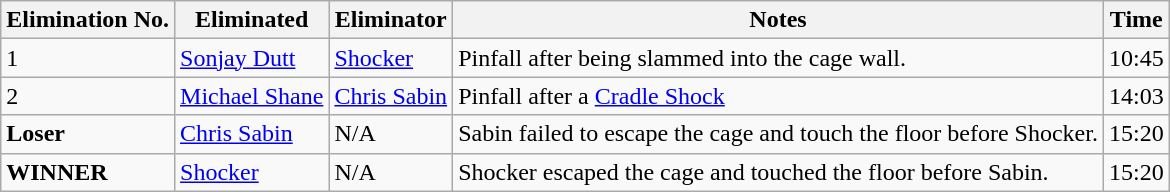<table class="wikitable sortable">
<tr>
<th>Elimination No.</th>
<th>Eliminated</th>
<th>Eliminator</th>
<th>Notes</th>
<th>Time</th>
</tr>
<tr>
<td>1</td>
<td><a href='#'>Sonjay Dutt</a></td>
<td><a href='#'>Shocker</a></td>
<td>Pinfall after being slammed into the cage wall.</td>
<td>10:45</td>
</tr>
<tr>
<td>2</td>
<td><a href='#'>Michael Shane</a></td>
<td><a href='#'>Chris Sabin</a></td>
<td>Pinfall after a <a href='#'>Cradle Shock</a></td>
<td>14:03</td>
</tr>
<tr>
<td><strong>Loser</strong></td>
<td><a href='#'>Chris Sabin</a></td>
<td>N/A</td>
<td>Sabin failed to escape the cage and touch the floor before Shocker.</td>
<td>15:20</td>
</tr>
<tr>
<td><strong>WINNER</strong></td>
<td><a href='#'>Shocker</a></td>
<td>N/A</td>
<td>Shocker escaped the cage and touched the floor before Sabin.</td>
<td>15:20</td>
</tr>
</table>
